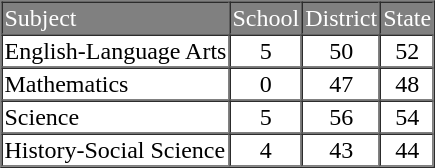<table border=1 cellspacing=0>
<tr style="background:grey; color:white">
<td>Subject</td>
<td>School</td>
<td>District</td>
<td>State</td>
</tr>
<tr>
<td>English-Language Arts</td>
<td align="center">5</td>
<td align="center">50</td>
<td align="center">52</td>
</tr>
<tr>
<td>Mathematics</td>
<td align="center">0</td>
<td align="center">47</td>
<td align="center">48</td>
</tr>
<tr>
<td>Science</td>
<td align="center">5</td>
<td align="center">56</td>
<td align="center">54</td>
</tr>
<tr>
<td>History-Social Science</td>
<td align="center">4</td>
<td align="center">43</td>
<td align="center">44</td>
</tr>
</table>
